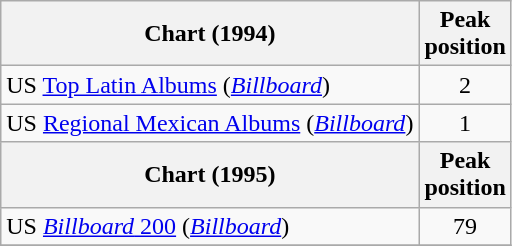<table class="wikitable">
<tr>
<th>Chart (1994)</th>
<th>Peak<br>position</th>
</tr>
<tr>
<td align="left">US <a href='#'>Top Latin Albums</a> (<em><a href='#'>Billboard</a></em>)</td>
<td align="center">2</td>
</tr>
<tr>
<td align="left">US <a href='#'>Regional Mexican Albums</a> (<em><a href='#'>Billboard</a></em>)</td>
<td align="center">1</td>
</tr>
<tr>
<th>Chart (1995)</th>
<th>Peak<br>position</th>
</tr>
<tr>
<td align="left">US <a href='#'><em>Billboard</em> 200</a> (<em><a href='#'>Billboard</a></em>)</td>
<td align="center">79</td>
</tr>
<tr>
</tr>
</table>
